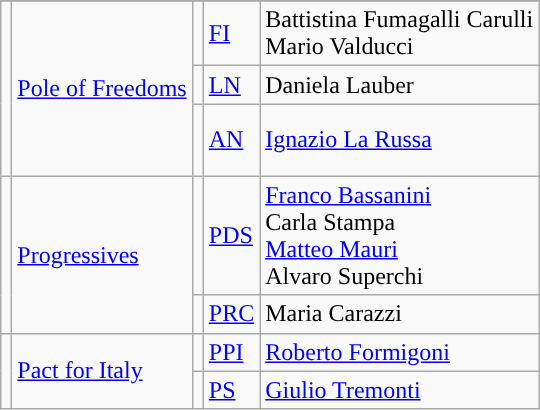<table class=wikitable style=text-align:left>
<tr>
</tr>
<tr>
<td rowspan=3></td>
<td rowspan=3><a href='#'>Pole of Freedoms</a></td>
<td style="background:"></td>
<td><a href='#'>FI</a></td>
<td>Battistina Fumagalli Carulli<br>Mario Valducci</td>
</tr>
<tr>
<td style="background:"></td>
<td><a href='#'>LN</a></td>
<td>Daniela Lauber</td>
</tr>
<tr style="height:3em;">
<td style="background:"></td>
<td><a href='#'>AN</a></td>
<td><a href='#'>Ignazio La Russa</a></td>
</tr>
<tr>
<td rowspan=2></td>
<td rowspan=2><a href='#'>Progressives</a></td>
<td style="background:"></td>
<td><a href='#'>PDS</a></td>
<td><a href='#'>Franco Bassanini</a><br>Carla Stampa<br><a href='#'>Matteo Mauri</a><br>Alvaro Superchi</td>
</tr>
<tr>
<td style="background:"></td>
<td><a href='#'>PRC</a></td>
<td>Maria Carazzi</td>
</tr>
<tr>
<td rowspan=2></td>
<td rowspan=2><a href='#'>Pact for Italy</a></td>
<td style="background:"></td>
<td><a href='#'>PPI</a></td>
<td><a href='#'>Roberto Formigoni</a></td>
</tr>
<tr>
<td style="background:"></td>
<td><a href='#'>PS</a></td>
<td><a href='#'>Giulio Tremonti</a></td>
</tr>
</table>
